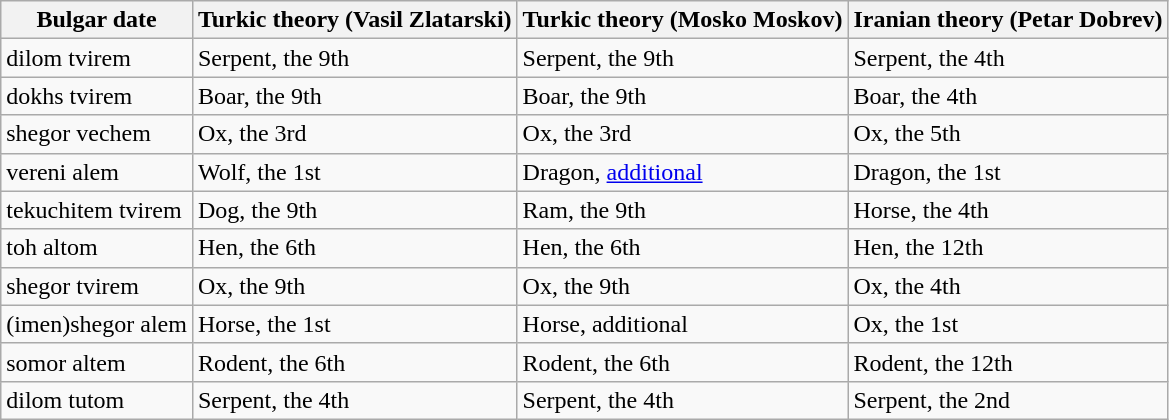<table class="wikitable">
<tr>
<th>Bulgar date</th>
<th>Turkic theory (Vasil Zlatarski)</th>
<th>Turkic theory (Mosko Moskov)</th>
<th>Iranian theory (Petar Dobrev)</th>
</tr>
<tr>
<td>dilom tvirem</td>
<td>Serpent, the 9th</td>
<td>Serpent, the 9th</td>
<td>Serpent, the 4th</td>
</tr>
<tr>
<td>dokhs tvirem</td>
<td>Boar, the 9th</td>
<td>Boar, the 9th</td>
<td>Boar, the 4th</td>
</tr>
<tr>
<td>shegor vechem</td>
<td>Ox, the 3rd</td>
<td>Ox, the 3rd</td>
<td>Ox, the 5th</td>
</tr>
<tr>
<td>vereni alem</td>
<td>Wolf, the 1st</td>
<td>Dragon, <a href='#'>additional</a></td>
<td>Dragon, the 1st</td>
</tr>
<tr>
<td>tekuchitem tvirem</td>
<td>Dog, the 9th</td>
<td>Ram, the 9th</td>
<td>Horse, the 4th</td>
</tr>
<tr>
<td>toh altom</td>
<td>Hen, the 6th</td>
<td>Hen, the 6th</td>
<td>Hen, the 12th</td>
</tr>
<tr>
<td>shegor tvirem</td>
<td>Ox, the 9th</td>
<td>Ox, the 9th</td>
<td>Ox, the 4th</td>
</tr>
<tr>
<td>(imen)shegor alem</td>
<td>Horse, the 1st</td>
<td>Horse, additional</td>
<td>Ox, the 1st</td>
</tr>
<tr>
<td>somor altem</td>
<td>Rodent, the 6th</td>
<td>Rodent, the 6th</td>
<td>Rodent, the 12th</td>
</tr>
<tr>
<td>dilom tutom</td>
<td>Serpent, the 4th</td>
<td>Serpent, the 4th</td>
<td>Serpent, the 2nd</td>
</tr>
</table>
